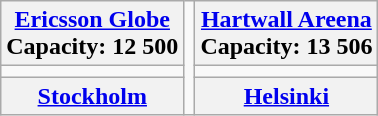<table class="wikitable" style="text-align:center;">
<tr>
<th><a href='#'>Ericsson Globe</a><br>Capacity: 12 500</th>
<td rowspan="3"></td>
<th><a href='#'>Hartwall Areena</a><br>Capacity: 13 506</th>
</tr>
<tr>
<td></td>
<td></td>
</tr>
<tr>
<th> <a href='#'>Stockholm</a></th>
<th> <a href='#'>Helsinki</a></th>
</tr>
</table>
